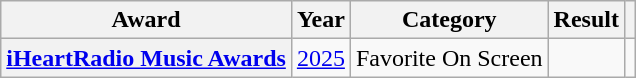<table class="wikitable sortable plainrowheaders">
<tr>
<th scope="col">Award</th>
<th scope="col">Year</th>
<th scope="col">Category</th>
<th scope="col">Result</th>
<th scope="col" class="unsortable"></th>
</tr>
<tr>
<th scope="row"><a href='#'>iHeartRadio Music Awards</a></th>
<td><a href='#'>2025</a></td>
<td>Favorite On Screen</td>
<td></td>
<td align="center"></td>
</tr>
</table>
